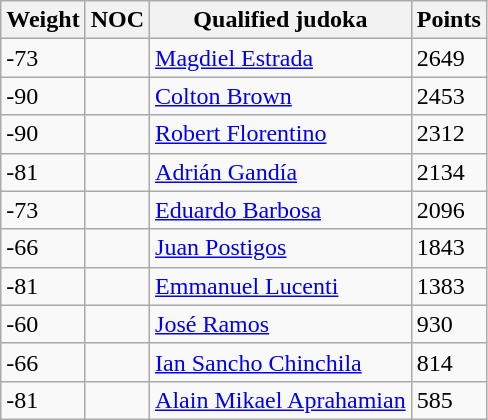<table class="wikitable">
<tr>
<th>Weight</th>
<th>NOC</th>
<th>Qualified judoka</th>
<th>Points</th>
</tr>
<tr>
<td>-73</td>
<td></td>
<td><a href='#'>Magdiel Estrada</a></td>
<td>2649</td>
</tr>
<tr>
<td>-90</td>
<td></td>
<td><a href='#'>Colton Brown</a></td>
<td>2453</td>
</tr>
<tr>
<td>-90</td>
<td></td>
<td><a href='#'>Robert Florentino</a></td>
<td>2312</td>
</tr>
<tr>
<td>-81</td>
<td></td>
<td><a href='#'>Adrián Gandía</a></td>
<td>2134</td>
</tr>
<tr>
<td>-73</td>
<td></td>
<td><a href='#'>Eduardo Barbosa</a></td>
<td>2096</td>
</tr>
<tr>
<td>-66</td>
<td></td>
<td><a href='#'>Juan Postigos</a></td>
<td>1843</td>
</tr>
<tr>
<td>-81</td>
<td></td>
<td><a href='#'>Emmanuel Lucenti</a></td>
<td>1383</td>
</tr>
<tr>
<td>-60</td>
<td></td>
<td><a href='#'>José Ramos</a></td>
<td>930</td>
</tr>
<tr>
<td>-66</td>
<td></td>
<td><a href='#'>Ian Sancho Chinchila</a></td>
<td>814</td>
</tr>
<tr>
<td>-81</td>
<td></td>
<td><a href='#'>Alain Mikael Aprahamian </a></td>
<td>585</td>
</tr>
</table>
